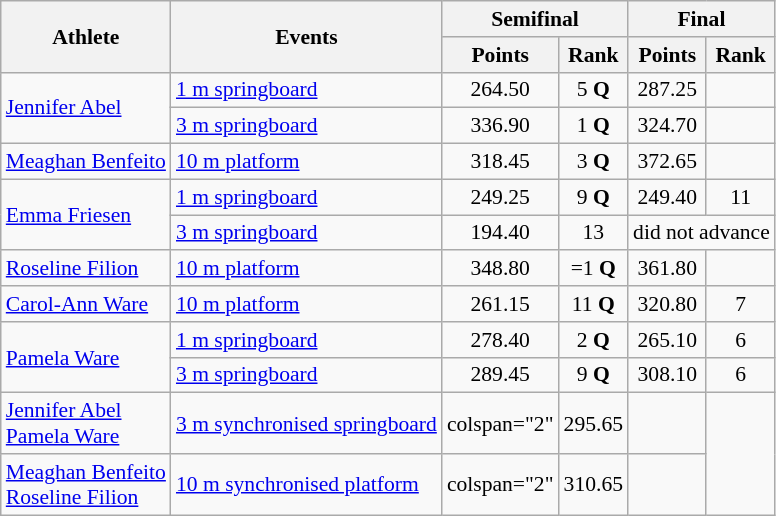<table class=wikitable style="font-size:90%">
<tr>
<th rowspan="2">Athlete</th>
<th rowspan="2">Events</th>
<th colspan="2">Semifinal</th>
<th colspan="2">Final</th>
</tr>
<tr>
<th>Points</th>
<th>Rank</th>
<th>Points</th>
<th>Rank</th>
</tr>
<tr>
<td rowspan="2"><a href='#'>Jennifer Abel</a></td>
<td><a href='#'>1 m springboard</a></td>
<td align=center>264.50</td>
<td align=center>5 <strong>Q</strong></td>
<td align=center>287.25</td>
<td align=center></td>
</tr>
<tr>
<td><a href='#'>3 m springboard</a></td>
<td align=center>336.90</td>
<td align=center>1 <strong>Q</strong></td>
<td align=center>324.70</td>
<td align=center></td>
</tr>
<tr>
<td><a href='#'>Meaghan Benfeito</a></td>
<td><a href='#'>10 m platform</a></td>
<td align=center>318.45</td>
<td align=center>3 <strong>Q</strong></td>
<td align=center>372.65</td>
<td align=center></td>
</tr>
<tr>
<td rowspan="2"><a href='#'>Emma Friesen</a></td>
<td><a href='#'>1 m springboard</a></td>
<td align=center>249.25</td>
<td align=center>9 <strong>Q</strong></td>
<td align=center>249.40</td>
<td align=center>11</td>
</tr>
<tr>
<td><a href='#'>3 m springboard</a></td>
<td align=center>194.40</td>
<td align=center>13</td>
<td colspan="2">did not advance</td>
</tr>
<tr>
<td><a href='#'>Roseline Filion</a></td>
<td><a href='#'>10 m platform</a></td>
<td align=center>348.80</td>
<td align=center>=1 <strong>Q</strong></td>
<td align=center>361.80</td>
<td align=center></td>
</tr>
<tr>
<td><a href='#'>Carol-Ann Ware</a></td>
<td><a href='#'>10 m platform</a></td>
<td align=center>261.15</td>
<td align=center>11 <strong>Q</strong></td>
<td align=center>320.80</td>
<td align=center>7</td>
</tr>
<tr>
<td rowspan="2"><a href='#'>Pamela Ware</a></td>
<td><a href='#'>1 m springboard</a></td>
<td align=center>278.40</td>
<td align=center>2 <strong>Q</strong></td>
<td align=center>265.10</td>
<td align=center>6</td>
</tr>
<tr>
<td><a href='#'>3 m springboard</a></td>
<td align=center>289.45</td>
<td align=center>9 <strong>Q</strong></td>
<td align=center>308.10</td>
<td align=center>6</td>
</tr>
<tr>
<td><a href='#'>Jennifer Abel</a><br> <a href='#'>Pamela Ware</a></td>
<td><a href='#'>3 m synchronised springboard</a></td>
<td>colspan="2" </td>
<td align=center>295.65</td>
<td align=center></td>
</tr>
<tr>
<td><a href='#'>Meaghan Benfeito</a><br> <a href='#'>Roseline Filion</a></td>
<td><a href='#'>10 m synchronised platform</a></td>
<td>colspan="2" </td>
<td align=center>310.65</td>
<td align=center></td>
</tr>
</table>
